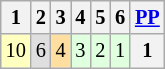<table class="wikitable" style="font-size: 85%;">
<tr>
<th>1</th>
<th>2</th>
<th>3</th>
<th>4</th>
<th>5</th>
<th>6</th>
<th><a href='#'>PP</a></th>
</tr>
<tr align="center">
<td style="background:#FFFFBF;">10</td>
<td style="background:#DFDFDF;">6</td>
<td style="background:#FFDF9F;">4</td>
<td style="background:#DFFFDF;">3</td>
<td style="background:#DFFFDF;">2</td>
<td style="background:#DFFFDF;">1</td>
<th>1</th>
</tr>
</table>
